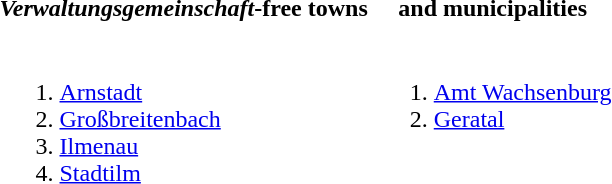<table>
<tr ---->
<th><em>Verwaltungsgemeinschaft</em>-free towns</th>
<th>and municipalities</th>
</tr>
<tr>
<td valign=top><br><ol><li><a href='#'>Arnstadt</a></li><li><a href='#'>Großbreitenbach</a></li><li><a href='#'>Ilmenau</a></li><li><a href='#'>Stadtilm</a></li></ol></td>
<td valign=top><br><ol><li><a href='#'>Amt Wachsenburg</a></li><li><a href='#'>Geratal</a></li></ol></td>
</tr>
</table>
